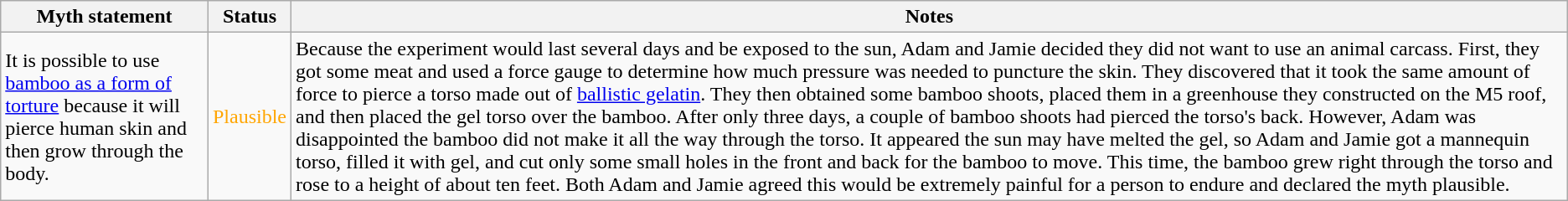<table class="wikitable plainrowheaders">
<tr>
<th>Myth statement</th>
<th>Status</th>
<th>Notes</th>
</tr>
<tr>
<td>It is possible to use <a href='#'>bamboo as a form of torture</a> because it will pierce human skin and then grow through the body.</td>
<td style="color:orange">Plausible</td>
<td>Because the experiment would last several days and be exposed to the sun, Adam and Jamie decided they did not want to use an animal carcass.  First, they got some meat and used a force gauge to determine how much pressure was needed to puncture the skin. They discovered that it took the same amount of force to pierce a torso made out of <a href='#'>ballistic gelatin</a>. They then obtained some bamboo shoots, placed them in a greenhouse they constructed on the M5 roof, and then placed the gel torso over the bamboo. After only three days, a couple of bamboo shoots had pierced the torso's back.  However, Adam was disappointed the bamboo did not make it all the way through the torso. It appeared the sun may have melted the gel, so Adam and Jamie got a mannequin torso, filled it with gel, and cut only some small holes in the front and back for the bamboo to move. This time, the bamboo grew right through the torso and rose to a height of about ten feet. Both Adam and Jamie agreed this would be extremely painful for a person to endure and declared the myth plausible.</td>
</tr>
</table>
